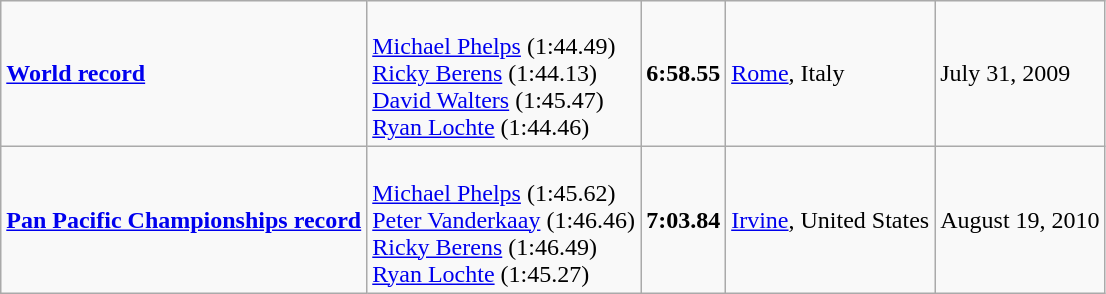<table class="wikitable">
<tr>
<td><strong><a href='#'>World record</a></strong></td>
<td><br><a href='#'>Michael Phelps</a> (1:44.49)<br><a href='#'>Ricky Berens</a> (1:44.13)<br><a href='#'>David Walters</a> (1:45.47)<br><a href='#'>Ryan Lochte</a> (1:44.46)</td>
<td><strong>6:58.55</strong></td>
<td><a href='#'>Rome</a>, Italy</td>
<td>July 31, 2009</td>
</tr>
<tr>
<td><strong><a href='#'>Pan Pacific Championships record</a></strong></td>
<td><br><a href='#'>Michael Phelps</a> (1:45.62)<br><a href='#'>Peter Vanderkaay</a> (1:46.46)<br><a href='#'>Ricky Berens</a> (1:46.49)<br><a href='#'>Ryan Lochte</a> (1:45.27)</td>
<td><strong>7:03.84</strong></td>
<td><a href='#'>Irvine</a>, United States</td>
<td>August 19, 2010</td>
</tr>
</table>
